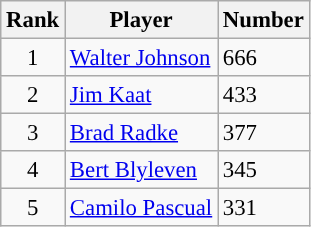<table class="wikitable" style="font-size: 95%; text-align:left;">
<tr>
<th>Rank</th>
<th>Player</th>
<th>Number</th>
</tr>
<tr>
<td align="center">1</td>
<td><a href='#'>Walter Johnson</a></td>
<td>666</td>
</tr>
<tr>
<td align="center">2</td>
<td><a href='#'>Jim Kaat</a></td>
<td>433</td>
</tr>
<tr>
<td align="center">3</td>
<td><a href='#'>Brad Radke</a></td>
<td>377</td>
</tr>
<tr>
<td align="center">4</td>
<td><a href='#'>Bert Blyleven</a></td>
<td>345</td>
</tr>
<tr>
<td align="center">5</td>
<td><a href='#'>Camilo Pascual</a></td>
<td>331</td>
</tr>
</table>
